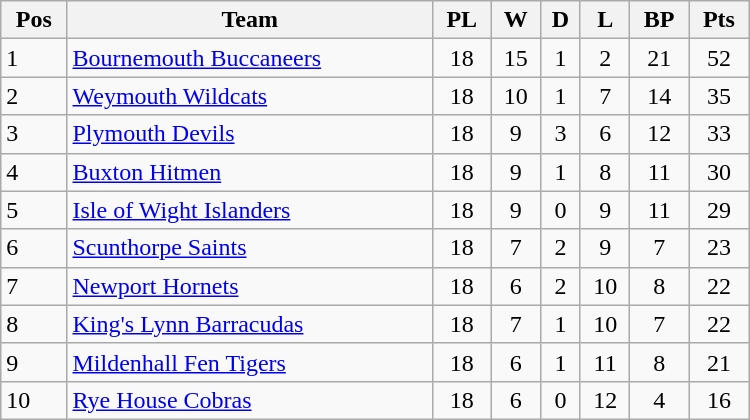<table class=wikitable width="500">
<tr>
<th>Pos</th>
<th>Team</th>
<th>PL</th>
<th>W</th>
<th>D</th>
<th>L</th>
<th>BP</th>
<th>Pts</th>
</tr>
<tr>
<td>1</td>
<td><a href='#'>Bournemouth Buccaneers</a></td>
<td align="center">18</td>
<td align="center">15</td>
<td align="center">1</td>
<td align="center">2</td>
<td align="center">21</td>
<td align="center">52</td>
</tr>
<tr>
<td>2</td>
<td><a href='#'>Weymouth Wildcats</a></td>
<td align="center">18</td>
<td align="center">10</td>
<td align="center">1</td>
<td align="center">7</td>
<td align="center">14</td>
<td align="center">35</td>
</tr>
<tr>
<td>3</td>
<td><a href='#'>Plymouth Devils</a></td>
<td align="center">18</td>
<td align="center">9</td>
<td align="center">3</td>
<td align="center">6</td>
<td align="center">12</td>
<td align="center">33</td>
</tr>
<tr>
<td>4</td>
<td><a href='#'>Buxton Hitmen</a></td>
<td align="center">18</td>
<td align="center">9</td>
<td align="center">1</td>
<td align="center">8</td>
<td align="center">11</td>
<td align="center">30</td>
</tr>
<tr>
<td>5</td>
<td><a href='#'>Isle of Wight Islanders</a></td>
<td align="center">18</td>
<td align="center">9</td>
<td align="center">0</td>
<td align="center">9</td>
<td align="center">11</td>
<td align="center">29</td>
</tr>
<tr>
<td>6</td>
<td><a href='#'>Scunthorpe Saints</a></td>
<td align="center">18</td>
<td align="center">7</td>
<td align="center">2</td>
<td align="center">9</td>
<td align="center">7</td>
<td align="center">23</td>
</tr>
<tr>
<td>7</td>
<td><a href='#'>Newport Hornets</a></td>
<td align="center">18</td>
<td align="center">6</td>
<td align="center">2</td>
<td align="center">10</td>
<td align="center">8</td>
<td align="center">22</td>
</tr>
<tr>
<td>8</td>
<td><a href='#'>King's Lynn Barracudas</a></td>
<td align="center">18</td>
<td align="center">7</td>
<td align="center">1</td>
<td align="center">10</td>
<td align="center">7</td>
<td align="center">22</td>
</tr>
<tr>
<td>9</td>
<td><a href='#'>Mildenhall Fen Tigers</a></td>
<td align="center">18</td>
<td align="center">6</td>
<td align="center">1</td>
<td align="center">11</td>
<td align="center">8</td>
<td align="center">21</td>
</tr>
<tr>
<td>10</td>
<td><a href='#'>Rye House Cobras</a></td>
<td align="center">18</td>
<td align="center">6</td>
<td align="center">0</td>
<td align="center">12</td>
<td align="center">4</td>
<td align="center">16</td>
</tr>
</table>
